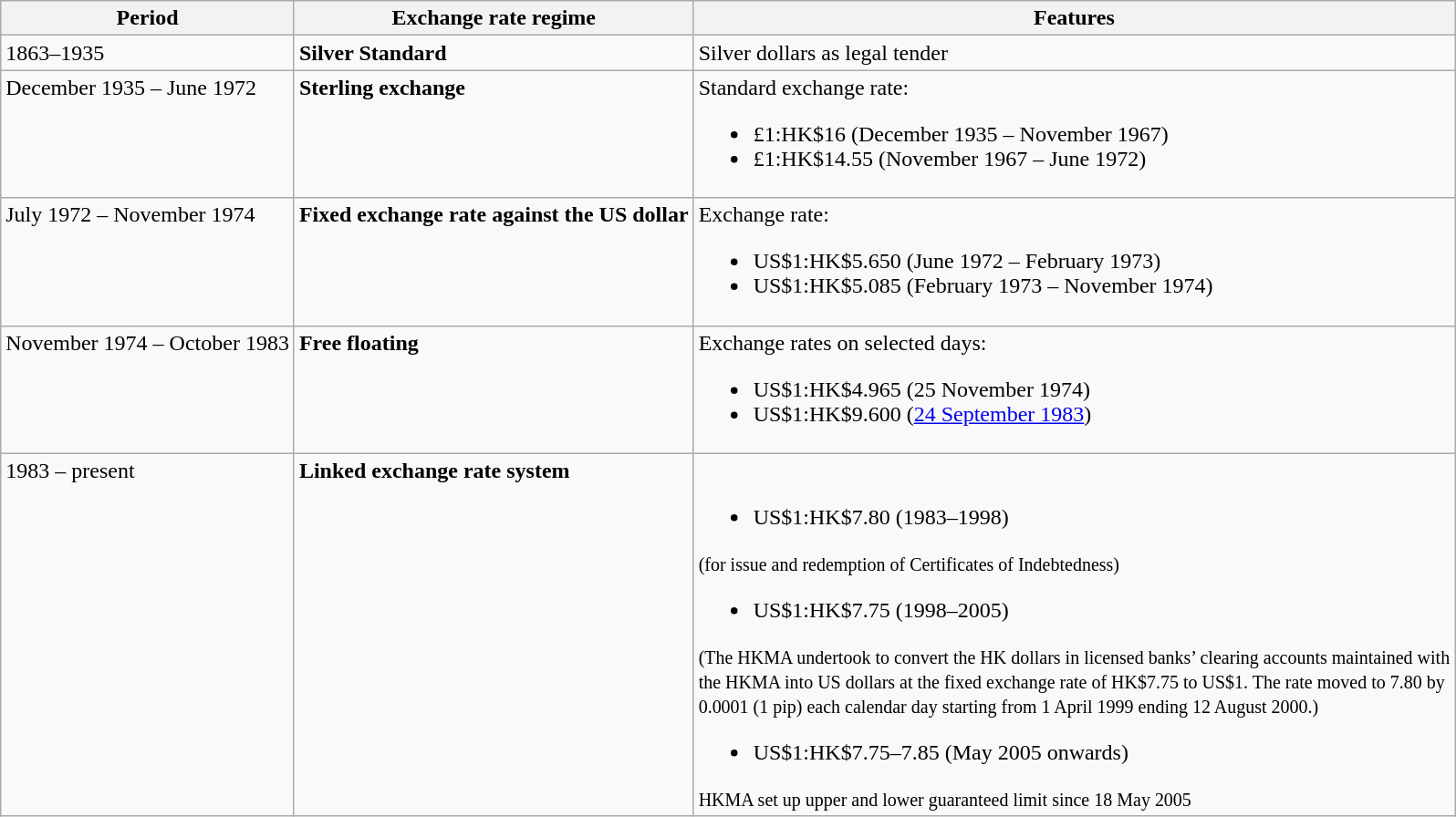<table class="wikitable">
<tr>
<th>Period</th>
<th>Exchange rate regime</th>
<th>Features</th>
</tr>
<tr style="vertical-align: top;">
<td>1863–1935</td>
<td><strong>Silver Standard</strong></td>
<td>Silver dollars as legal tender</td>
</tr>
<tr style="vertical-align: top;">
<td>December 1935 – June 1972</td>
<td><strong>Sterling exchange</strong></td>
<td>Standard exchange rate:<br><ul><li>£1:HK$16 (December 1935 – November 1967)</li><li>£1:HK$14.55 (November 1967 – June 1972)</li></ul></td>
</tr>
<tr style="vertical-align: top;">
<td>July 1972 – November 1974</td>
<td><strong>Fixed exchange rate against the US dollar</strong></td>
<td>Exchange rate:<br><ul><li>US$1:HK$5.650 (June 1972 – February 1973)</li><li>US$1:HK$5.085 (February 1973 – November 1974)</li></ul></td>
</tr>
<tr style="vertical-align: top;">
<td>November 1974 – October 1983</td>
<td><strong>Free floating</strong></td>
<td>Exchange rates on selected days:<br><ul><li>US$1:HK$4.965 (25 November 1974)</li><li>US$1:HK$9.600 (<a href='#'>24 September 1983</a>)</li></ul></td>
</tr>
<tr style="vertical-align: top;">
<td>1983 – present</td>
<td><strong>Linked exchange rate system</strong></td>
<td><br><ul><li>US$1:HK$7.80 (1983–1998)</li></ul><small>(for issue and redemption of Certificates of Indebtedness)</small><ul><li>US$1:HK$7.75 (1998–2005)</li></ul><small>(The HKMA undertook to convert the HK dollars in licensed banks’ clearing accounts maintained with <br>the HKMA into US dollars at the fixed exchange rate of HK$7.75 to US$1. The rate moved to 7.80 by<br> 0.0001 (1 pip) each calendar day starting from 1 April 1999 ending 12 August 2000.)</small><ul><li>US$1:HK$7.75–7.85 (May 2005 onwards)</li></ul><small>HKMA set up upper and lower guaranteed limit since 18 May 2005</small></td>
</tr>
</table>
